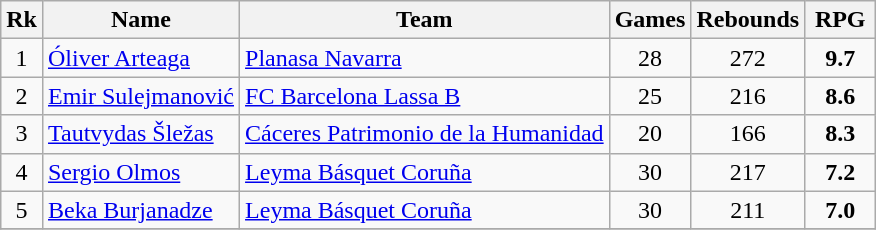<table class="wikitable" style="text-align: center;">
<tr>
<th>Rk</th>
<th>Name</th>
<th>Team</th>
<th>Games</th>
<th>Rebounds</th>
<th width=40>RPG</th>
</tr>
<tr>
<td>1</td>
<td align="left"> <a href='#'>Óliver Arteaga</a></td>
<td align="left"><a href='#'>Planasa Navarra</a></td>
<td>28</td>
<td>272</td>
<td><strong>9.7</strong></td>
</tr>
<tr>
<td>2</td>
<td align="left"> <a href='#'>Emir Sulejmanović</a></td>
<td align="left"><a href='#'>FC Barcelona Lassa B</a></td>
<td>25</td>
<td>216</td>
<td><strong>8.6</strong></td>
</tr>
<tr>
<td>3</td>
<td align="left"> <a href='#'>Tautvydas Šležas</a></td>
<td align="left"><a href='#'>Cáceres Patrimonio de la Humanidad</a></td>
<td>20</td>
<td>166</td>
<td><strong>8.3</strong></td>
</tr>
<tr>
<td>4</td>
<td align="left"> <a href='#'>Sergio Olmos</a></td>
<td align="left"><a href='#'>Leyma Básquet Coruña</a></td>
<td>30</td>
<td>217</td>
<td><strong>7.2</strong></td>
</tr>
<tr>
<td>5</td>
<td align="left"> <a href='#'>Beka Burjanadze</a></td>
<td align="left"><a href='#'>Leyma Básquet Coruña</a></td>
<td>30</td>
<td>211</td>
<td><strong>7.0</strong></td>
</tr>
<tr>
</tr>
</table>
